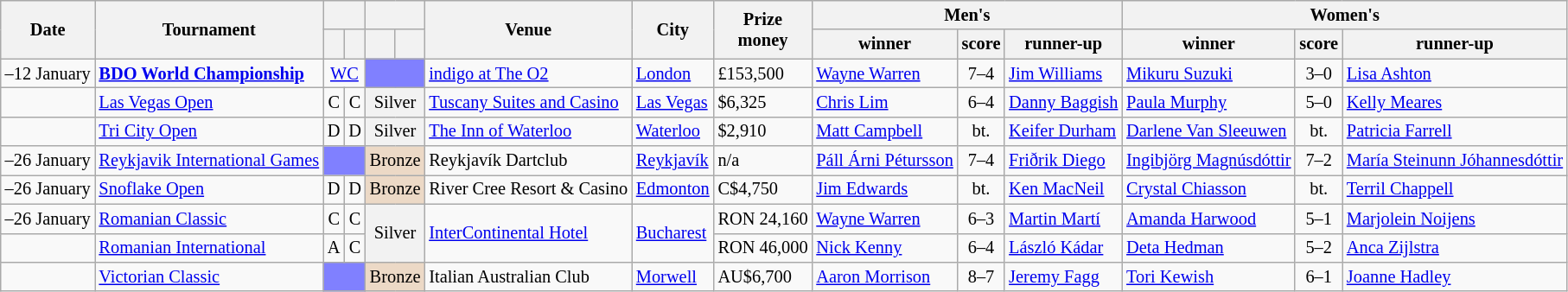<table class="wikitable sortable" style="font-size: 85%">
<tr>
<th rowspan="2">Date</th>
<th rowspan="2">Tournament</th>
<th colspan="2"></th>
<th colspan="2"></th>
<th rowspan="2">Venue</th>
<th rowspan="2">City</th>
<th rowspan="2" class=unsortable>Prize<br>money</th>
<th colspan="3">Men's</th>
<th colspan="3">Women's</th>
</tr>
<tr>
<th></th>
<th></th>
<th></th>
<th></th>
<th>winner</th>
<th class=unsortable>score</th>
<th>runner-up</th>
<th>winner</th>
<th class=unsortable>score</th>
<th>runner-up</th>
</tr>
<tr>
<td>–12 January</td>
<td><strong><a href='#'>BDO World Championship</a></strong></td>
<td colspan=2 align="center"><a href='#'>WC</a></td>
<td colspan=2 style="background:#8080ff"></td>
<td><a href='#'>indigo at The O2</a></td>
<td> <a href='#'>London</a></td>
<td>£153,500</td>
<td> <a href='#'>Wayne Warren</a></td>
<td align="center">7–4</td>
<td> <a href='#'>Jim Williams</a></td>
<td> <a href='#'>Mikuru Suzuki</a></td>
<td align="center">3–0</td>
<td> <a href='#'>Lisa Ashton</a></td>
</tr>
<tr>
<td></td>
<td><a href='#'>Las Vegas Open</a></td>
<td align="center">C</td>
<td align="center">C</td>
<td colspan=2 bgcolor="f2f2f2" align="center">Silver</td>
<td><a href='#'>Tuscany Suites and Casino</a></td>
<td> <a href='#'>Las Vegas</a></td>
<td>$6,325</td>
<td> <a href='#'>Chris Lim</a></td>
<td align="center">6–4</td>
<td> <a href='#'>Danny Baggish</a></td>
<td> <a href='#'>Paula Murphy</a></td>
<td align="center">5–0</td>
<td> <a href='#'>Kelly Meares</a></td>
</tr>
<tr>
<td></td>
<td><a href='#'>Tri City Open</a></td>
<td align="center">D</td>
<td align="center">D</td>
<td colspan=2 bgcolor="f2f2f2" align="center">Silver</td>
<td><a href='#'>The Inn of Waterloo</a></td>
<td> <a href='#'>Waterloo</a></td>
<td>$2,910</td>
<td> <a href='#'>Matt Campbell</a></td>
<td align="center">bt.</td>
<td> <a href='#'>Keifer Durham</a></td>
<td> <a href='#'>Darlene Van Sleeuwen</a></td>
<td align="center">bt.</td>
<td> <a href='#'>Patricia Farrell</a></td>
</tr>
<tr>
<td>–26 January</td>
<td><a href='#'>Reykjavik International Games</a></td>
<td colspan=2 style="background:#8080ff"></td>
<td colspan=2 bgcolor="ecd9c6" align="center">Bronze</td>
<td>Reykjavík Dartclub</td>
<td> <a href='#'>Reykjavík</a></td>
<td>n/a</td>
<td> <a href='#'>Páll Árni Pétursson</a></td>
<td align="center">7–4</td>
<td> <a href='#'>Friðrik Diego</a></td>
<td> <a href='#'>Ingibjörg Magnúsdóttir</a></td>
<td align="center">7–2</td>
<td> <a href='#'>María Steinunn Jóhannesdóttir</a></td>
</tr>
<tr>
<td>–26 January</td>
<td><a href='#'>Snoflake Open</a></td>
<td align="center">D</td>
<td align="center">D</td>
<td colspan=2 bgcolor="ecd9c6" align="center">Bronze</td>
<td>River Cree Resort & Casino</td>
<td> <a href='#'>Edmonton</a></td>
<td>C$4,750</td>
<td> <a href='#'>Jim Edwards</a></td>
<td align="center">bt.</td>
<td> <a href='#'>Ken MacNeil</a></td>
<td> <a href='#'>Crystal Chiasson</a></td>
<td align="center">bt.</td>
<td> <a href='#'>Terril Chappell</a></td>
</tr>
<tr>
<td>–26 January</td>
<td><a href='#'>Romanian Classic</a></td>
<td align="center">C</td>
<td align="center">C</td>
<td colspan=2 rowspan=2 bgcolor="f2f2f2" align="center">Silver</td>
<td rowspan=2><a href='#'>InterContinental Hotel</a></td>
<td rowspan=2> <a href='#'>Bucharest</a></td>
<td>RON 24,160</td>
<td> <a href='#'>Wayne Warren</a></td>
<td align="center">6–3</td>
<td> <a href='#'>Martin Martí</a></td>
<td> <a href='#'>Amanda Harwood</a></td>
<td align="center">5–1</td>
<td> <a href='#'>Marjolein Noijens</a></td>
</tr>
<tr>
<td></td>
<td><a href='#'>Romanian International</a></td>
<td align="center">A</td>
<td align="center">C</td>
<td>RON 46,000</td>
<td> <a href='#'>Nick Kenny</a></td>
<td align="center">6–4</td>
<td> <a href='#'>László Kádar</a></td>
<td> <a href='#'>Deta Hedman</a></td>
<td align="center">5–2</td>
<td> <a href='#'>Anca Zijlstra</a></td>
</tr>
<tr>
<td></td>
<td><a href='#'>Victorian Classic</a></td>
<td colspan=2 style="background:#8080ff"></td>
<td colspan=2 bgcolor="ecd9c6" align="center">Bronze</td>
<td>Italian Australian Club</td>
<td> <a href='#'>Morwell</a></td>
<td>AU$6,700</td>
<td> <a href='#'>Aaron Morrison</a></td>
<td align="center">8–7</td>
<td> <a href='#'>Jeremy Fagg</a></td>
<td> <a href='#'>Tori Kewish</a></td>
<td align="center">6–1</td>
<td> <a href='#'>Joanne Hadley</a></td>
</tr>
</table>
